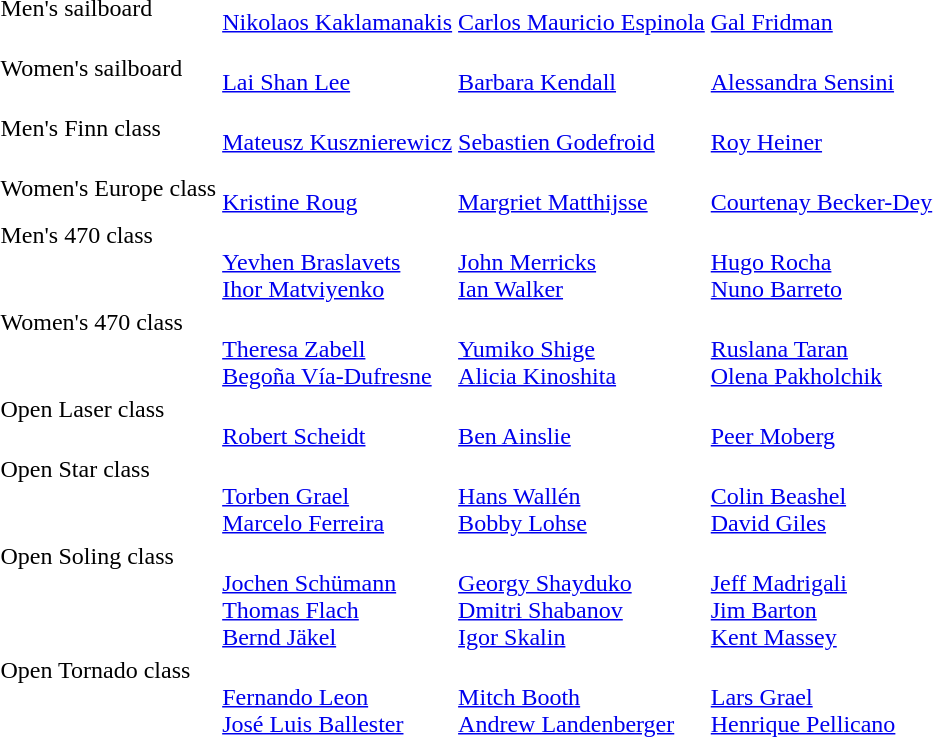<table>
<tr>
<td>Men's sailboard<br></td>
<td valign=top><br><a href='#'>Nikolaos Kaklamanakis</a></td>
<td valign=top><br><a href='#'>Carlos Mauricio Espinola</a></td>
<td valign=top><br><a href='#'>Gal Fridman</a></td>
</tr>
<tr>
<td>Women's sailboard<br></td>
<td valign=top><br><a href='#'>Lai Shan Lee</a></td>
<td valign=top><br><a href='#'>Barbara Kendall</a></td>
<td valign=top><br><a href='#'>Alessandra Sensini</a></td>
</tr>
<tr>
<td>Men's Finn class<br></td>
<td valign=top><br><a href='#'>Mateusz Kusznierewicz</a></td>
<td valign=top><br><a href='#'>Sebastien Godefroid</a></td>
<td valign=top><br><a href='#'>Roy Heiner</a></td>
</tr>
<tr>
<td>Women's Europe class<br></td>
<td valign=top><br><a href='#'>Kristine Roug</a></td>
<td valign=top><br><a href='#'>Margriet Matthijsse</a></td>
<td valign=top><br><a href='#'>Courtenay Becker-Dey</a></td>
</tr>
<tr valign="top">
<td>Men's 470 class<br></td>
<td valign=top><br><a href='#'>Yevhen Braslavets</a><br><a href='#'>Ihor Matviyenko</a></td>
<td valign=top><br><a href='#'>John Merricks</a><br><a href='#'>Ian Walker</a></td>
<td valign=top><br><a href='#'>Hugo Rocha</a><br><a href='#'>Nuno Barreto</a></td>
</tr>
<tr valign="top">
<td>Women's 470 class<br></td>
<td valign=top><br><a href='#'>Theresa Zabell</a> <br> <a href='#'>Begoña Vía-Dufresne</a></td>
<td valign=top><br><a href='#'>Yumiko Shige</a> <br> <a href='#'>Alicia Kinoshita</a></td>
<td valign=top><br><a href='#'>Ruslana Taran</a> <br> <a href='#'>Olena Pakholchik</a></td>
</tr>
<tr valign="top">
<td>Open Laser class<br></td>
<td valign=top><br><a href='#'>Robert Scheidt</a></td>
<td valign=top><br><a href='#'>Ben Ainslie</a></td>
<td valign=top><br><a href='#'>Peer Moberg</a></td>
</tr>
<tr valign="top">
<td>Open Star class<br></td>
<td valign=top><br><a href='#'>Torben Grael</a> <br> <a href='#'>Marcelo Ferreira</a></td>
<td valign=top><br><a href='#'>Hans Wallén</a> <br> <a href='#'>Bobby Lohse</a></td>
<td valign=top><br><a href='#'>Colin Beashel</a> <br> <a href='#'>David Giles</a></td>
</tr>
<tr valign="top">
<td>Open Soling class<br></td>
<td valign=top><br><a href='#'>Jochen Schümann</a> <br> <a href='#'>Thomas Flach</a> <br> <a href='#'>Bernd Jäkel</a></td>
<td valign=top><br><a href='#'>Georgy Shayduko</a> <br> <a href='#'>Dmitri Shabanov</a> <br> <a href='#'>Igor Skalin</a></td>
<td valign=top><br><a href='#'>Jeff Madrigali</a> <br> <a href='#'>Jim Barton</a> <br> <a href='#'>Kent Massey</a></td>
</tr>
<tr valign="top">
<td>Open Tornado class<br></td>
<td valign=top><br><a href='#'>Fernando Leon</a> <br> <a href='#'>José Luis Ballester</a></td>
<td valign=top><br><a href='#'>Mitch Booth</a> <br> <a href='#'>Andrew Landenberger</a></td>
<td valign=top><br><a href='#'>Lars Grael</a> <br> <a href='#'>Henrique Pellicano</a></td>
</tr>
</table>
